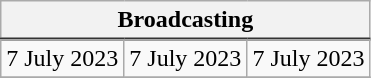<table class=wikitable style="text-align:center;">
<tr>
<th colspan=3>Broadcasting</th>
</tr>
<tr style="border-top: 2px solid #333333;">
</tr>
<tr>
<td>7 July 2023 </td>
<td>7 July 2023 </td>
<td>7 July 2023 </td>
</tr>
<tr>
</tr>
</table>
